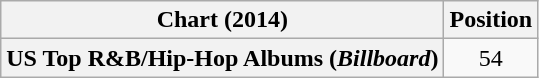<table class="wikitable plainrowheaders" style="text-align:center;">
<tr>
<th scope="col">Chart (2014)</th>
<th scope="col">Position</th>
</tr>
<tr>
<th scope="row">US Top R&B/Hip-Hop Albums (<em>Billboard</em>)</th>
<td>54</td>
</tr>
</table>
